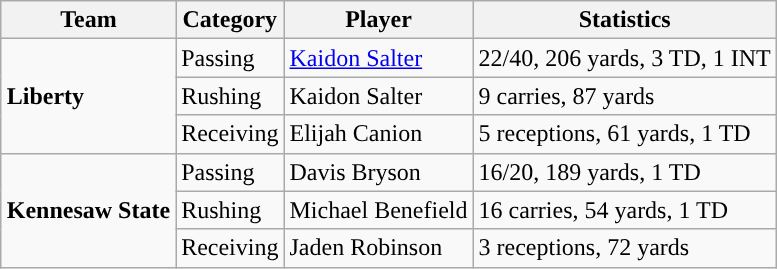<table class="wikitable" style="float: right;">
<tr>
<th>Team</th>
<th>Category</th>
<th>Player</th>
<th>Statistics</th>
</tr>
<tr>
<td rowspan=3><strong>Liberty</strong></td>
<td>Passing</td>
<td><a href='#'>Kaidon Salter</a></td>
<td>22/40, 206 yards, 3 TD, 1 INT</td>
</tr>
<tr>
<td>Rushing</td>
<td>Kaidon Salter</td>
<td>9 carries, 87 yards</td>
</tr>
<tr>
<td>Receiving</td>
<td>Elijah Canion</td>
<td>5 receptions, 61 yards, 1 TD</td>
</tr>
<tr>
<td rowspan=3><strong>Kennesaw State</strong></td>
<td>Passing</td>
<td>Davis Bryson</td>
<td>16/20, 189 yards, 1 TD</td>
</tr>
<tr>
<td>Rushing</td>
<td>Michael Benefield</td>
<td>16 carries, 54 yards, 1 TD</td>
</tr>
<tr>
<td>Receiving</td>
<td>Jaden Robinson</td>
<td>3 receptions, 72 yards</td>
</tr>
</table>
